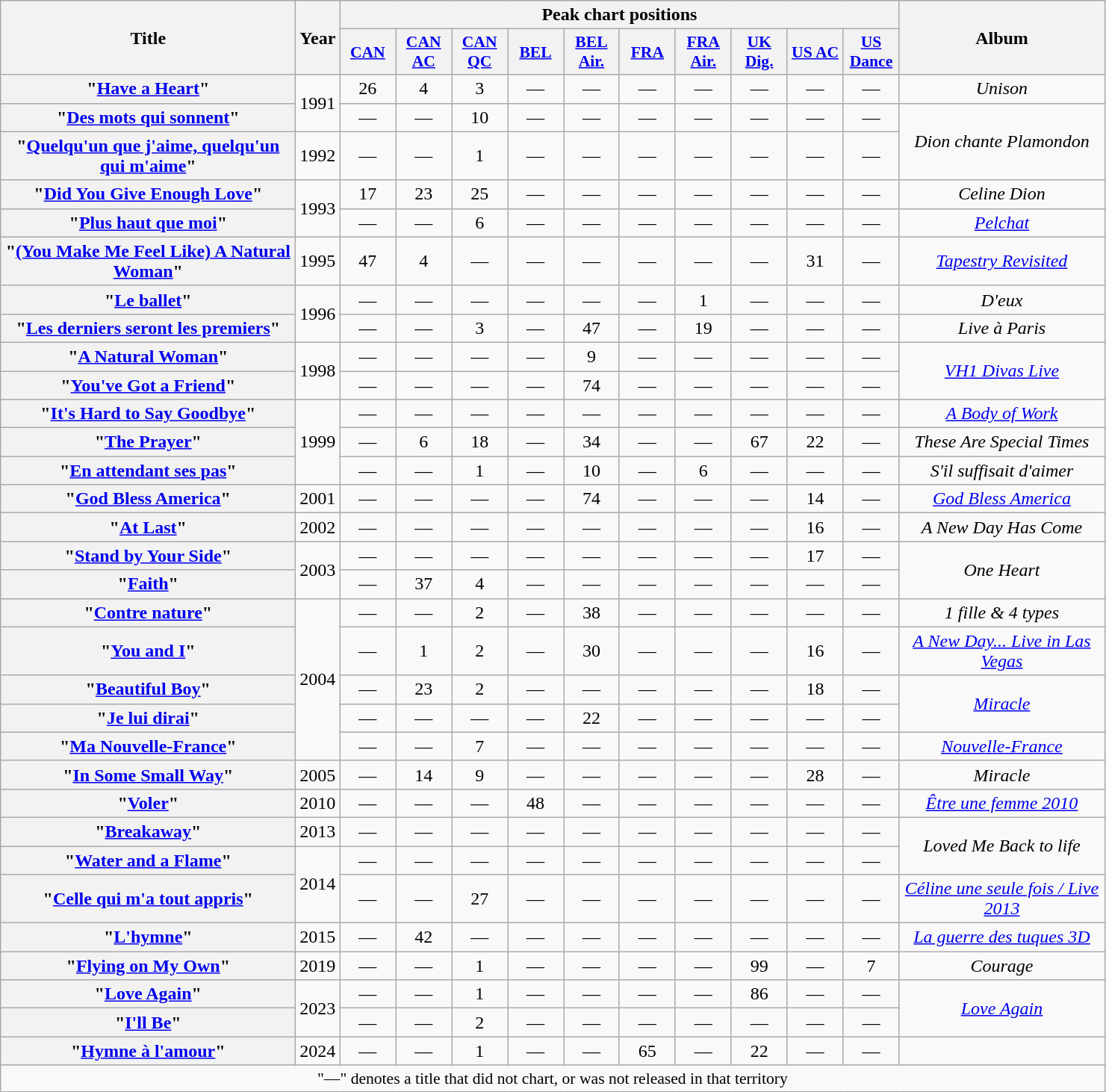<table class="wikitable plainrowheaders" style="text-align:center;">
<tr>
<th rowspan="2" scope="col" style="width:16em;">Title</th>
<th scope="col" rowspan="2">Year</th>
<th scope="col" colspan="10">Peak chart positions</th>
<th scope="col" rowspan="2" style="width:11em;">Album</th>
</tr>
<tr>
<th scope="col" style="width:3em;font-size:90%;"><a href='#'>CAN</a><br></th>
<th scope="col" style="width:3em;font-size:90%;"><a href='#'>CAN AC</a><br></th>
<th scope="col" style="width:3em;font-size:90%;"><a href='#'>CAN<br>QC</a><br></th>
<th scope="col" style="width:3em;font-size:90%;"><a href='#'>BEL</a><br></th>
<th scope="col" style="width:3em;font-size:90%;"><a href='#'>BEL<br>Air.</a><br></th>
<th scope="col" style="width:3em;font-size:90%;"><a href='#'>FRA</a><br></th>
<th scope="col" style="width:3em;font-size:90%;"><a href='#'>FRA<br>Air.</a><br></th>
<th scope="col" style="width:3em;font-size:90%;"><a href='#'>UK<br>Dig.</a><br></th>
<th scope="col" style="width:3em;font-size:90%;"><a href='#'>US AC</a><br></th>
<th scope="col" style="width:3em;font-size:90%;"><a href='#'>US Dance</a><br></th>
</tr>
<tr>
<th scope="row">"<a href='#'>Have a Heart</a>"</th>
<td rowspan=2>1991</td>
<td>26</td>
<td>4</td>
<td>3</td>
<td>—</td>
<td>—</td>
<td>—</td>
<td>—</td>
<td>—</td>
<td>—</td>
<td>—</td>
<td><em>Unison</em></td>
</tr>
<tr>
<th scope="row">"<a href='#'>Des mots qui sonnent</a>"</th>
<td>—</td>
<td>—</td>
<td>10</td>
<td>—</td>
<td>—</td>
<td>—</td>
<td>—</td>
<td>—</td>
<td>—</td>
<td>—</td>
<td rowspan=2><em>Dion chante Plamondon</em></td>
</tr>
<tr>
<th scope="row">"<a href='#'>Quelqu'un que j'aime, quelqu'un qui m'aime</a>"</th>
<td>1992</td>
<td>—</td>
<td>—</td>
<td>1</td>
<td>—</td>
<td>—</td>
<td>—</td>
<td>—</td>
<td>—</td>
<td>—</td>
<td>—</td>
</tr>
<tr>
<th scope="row">"<a href='#'>Did You Give Enough Love</a>"</th>
<td rowspan=2>1993</td>
<td>17</td>
<td>23</td>
<td>25</td>
<td>—</td>
<td>—</td>
<td>—</td>
<td>—</td>
<td>—</td>
<td>—</td>
<td>—</td>
<td><em>Celine Dion</em></td>
</tr>
<tr>
<th scope="row">"<a href='#'>Plus haut que moi</a>"<br></th>
<td>—</td>
<td>—</td>
<td>6</td>
<td>—</td>
<td>—</td>
<td>—</td>
<td>—</td>
<td>—</td>
<td>—</td>
<td>—</td>
<td><em><a href='#'>Pelchat</a></em></td>
</tr>
<tr>
<th scope="row">"<a href='#'>(You Make Me Feel Like) A Natural Woman</a>"</th>
<td>1995</td>
<td>47</td>
<td>4</td>
<td>—</td>
<td>—</td>
<td>—</td>
<td>—</td>
<td>—</td>
<td>—</td>
<td>31</td>
<td>—</td>
<td><em><a href='#'>Tapestry Revisited</a></em></td>
</tr>
<tr>
<th scope="row">"<a href='#'>Le ballet</a>"</th>
<td rowspan=2>1996</td>
<td>—</td>
<td>—</td>
<td>—</td>
<td>—</td>
<td>—</td>
<td>—</td>
<td>1</td>
<td>—</td>
<td>—</td>
<td>—</td>
<td><em>D'eux</em></td>
</tr>
<tr>
<th scope="row">"<a href='#'>Les derniers seront les premiers</a>"</th>
<td>—</td>
<td>—</td>
<td>3</td>
<td>—</td>
<td>47</td>
<td>—</td>
<td>19</td>
<td>—</td>
<td>—</td>
<td>—</td>
<td><em>Live à Paris</em></td>
</tr>
<tr>
<th scope="row">"<a href='#'>A Natural Woman</a>"<br></th>
<td rowspan=2>1998</td>
<td>—</td>
<td>—</td>
<td>—</td>
<td>—</td>
<td>9</td>
<td>—</td>
<td>—</td>
<td>—</td>
<td>—</td>
<td>—</td>
<td rowspan=2><em><a href='#'>VH1 Divas Live</a></em></td>
</tr>
<tr>
<th scope="row">"<a href='#'>You've Got a Friend</a>"<br></th>
<td>—</td>
<td>—</td>
<td>—</td>
<td>—</td>
<td>74</td>
<td>—</td>
<td>—</td>
<td>—</td>
<td>—</td>
<td>—</td>
</tr>
<tr>
<th scope="row">"<a href='#'>It's Hard to Say Goodbye</a>"<br></th>
<td rowspan=3>1999</td>
<td>—</td>
<td>—</td>
<td>—</td>
<td>—</td>
<td>—</td>
<td>—</td>
<td>—</td>
<td>—</td>
<td>—</td>
<td>—</td>
<td><em><a href='#'>A Body of Work</a></em></td>
</tr>
<tr>
<th scope="row">"<a href='#'>The Prayer</a>"<br></th>
<td>—</td>
<td>6</td>
<td>18</td>
<td>—</td>
<td>34</td>
<td>—</td>
<td>—</td>
<td>67</td>
<td>22</td>
<td>—</td>
<td><em>These Are Special Times</em></td>
</tr>
<tr>
<th scope="row">"<a href='#'>En attendant ses pas</a>"</th>
<td>—</td>
<td>—</td>
<td>1</td>
<td>—</td>
<td>10</td>
<td>—</td>
<td>6</td>
<td>—</td>
<td>—</td>
<td>—</td>
<td><em>S'il suffisait d'aimer</em></td>
</tr>
<tr>
<th scope="row">"<a href='#'>God Bless America</a>"</th>
<td>2001</td>
<td>—</td>
<td>—</td>
<td>—</td>
<td>—</td>
<td>74</td>
<td>—</td>
<td>—</td>
<td>—</td>
<td>14</td>
<td>—</td>
<td><em><a href='#'>God Bless America</a></em></td>
</tr>
<tr>
<th scope="row">"<a href='#'>At Last</a>"</th>
<td>2002</td>
<td>—</td>
<td>—</td>
<td>—</td>
<td>—</td>
<td>—</td>
<td>—</td>
<td>—</td>
<td>—</td>
<td>16</td>
<td>—</td>
<td><em>A New Day Has Come</em></td>
</tr>
<tr>
<th scope="row">"<a href='#'>Stand by Your Side</a>"</th>
<td rowspan=2>2003</td>
<td>—</td>
<td>—</td>
<td>—</td>
<td>—</td>
<td>—</td>
<td>—</td>
<td>—</td>
<td>—</td>
<td>17</td>
<td>—</td>
<td rowspan=2><em>One Heart</em></td>
</tr>
<tr>
<th scope="row">"<a href='#'>Faith</a>"</th>
<td>—</td>
<td>37</td>
<td>4</td>
<td>—</td>
<td>—</td>
<td>—</td>
<td>—</td>
<td>—</td>
<td>—</td>
<td>—</td>
</tr>
<tr>
<th scope="row">"<a href='#'>Contre nature</a>"</th>
<td rowspan=5>2004</td>
<td>—</td>
<td>—</td>
<td>2</td>
<td>—</td>
<td>38</td>
<td>—</td>
<td>—</td>
<td>—</td>
<td>—</td>
<td>—</td>
<td><em>1 fille & 4 types</em></td>
</tr>
<tr>
<th scope="row">"<a href='#'>You and I</a>"</th>
<td>—</td>
<td>1</td>
<td>2</td>
<td>—</td>
<td>30</td>
<td>—</td>
<td>—</td>
<td>—</td>
<td>16</td>
<td>—</td>
<td><em><a href='#'>A New Day... Live in Las Vegas</a></em></td>
</tr>
<tr>
<th scope="row">"<a href='#'>Beautiful Boy</a>"</th>
<td>—</td>
<td>23</td>
<td>2</td>
<td>—</td>
<td>—</td>
<td>—</td>
<td>—</td>
<td>—</td>
<td>18</td>
<td>—</td>
<td rowspan=2><em><a href='#'>Miracle</a></em></td>
</tr>
<tr>
<th scope="row">"<a href='#'>Je lui dirai</a>"</th>
<td>—</td>
<td>—</td>
<td>—</td>
<td>—</td>
<td>22</td>
<td>—</td>
<td>—</td>
<td>—</td>
<td>—</td>
<td>—</td>
</tr>
<tr>
<th scope="row">"<a href='#'>Ma Nouvelle-France</a>"</th>
<td>—</td>
<td>—</td>
<td>7</td>
<td>—</td>
<td>—</td>
<td>—</td>
<td>—</td>
<td>—</td>
<td>—</td>
<td>—</td>
<td><em><a href='#'>Nouvelle-France</a></em></td>
</tr>
<tr>
<th scope="row">"<a href='#'>In Some Small Way</a>"</th>
<td>2005</td>
<td>—</td>
<td>14</td>
<td>9</td>
<td>—</td>
<td>—</td>
<td>—</td>
<td>—</td>
<td>—</td>
<td>28</td>
<td>—</td>
<td><em>Miracle</em></td>
</tr>
<tr>
<th scope="row">"<a href='#'>Voler</a>"<br></th>
<td>2010</td>
<td>—</td>
<td>—</td>
<td>—</td>
<td>48</td>
<td>—</td>
<td>—</td>
<td>—</td>
<td>—</td>
<td>—</td>
<td>—</td>
<td><em><a href='#'>Être une femme 2010</a></em></td>
</tr>
<tr>
<th scope="row">"<a href='#'>Breakaway</a>"</th>
<td>2013</td>
<td>—</td>
<td>—</td>
<td>—</td>
<td>—</td>
<td>—</td>
<td>—</td>
<td>—</td>
<td>—</td>
<td>—</td>
<td>—</td>
<td rowspan=2><em>Loved Me Back to life</em></td>
</tr>
<tr>
<th scope="row">"<a href='#'>Water and a Flame</a>"</th>
<td rowspan=2>2014</td>
<td>—</td>
<td>—</td>
<td>—</td>
<td>—</td>
<td>—</td>
<td>—</td>
<td>—</td>
<td>—</td>
<td>—</td>
<td>—</td>
</tr>
<tr>
<th scope="row">"<a href='#'>Celle qui m'a tout appris</a>"</th>
<td>—</td>
<td>—</td>
<td>27</td>
<td>—</td>
<td>—</td>
<td>—</td>
<td>—</td>
<td>—</td>
<td>—</td>
<td>—</td>
<td><em><a href='#'>Céline une seule fois / Live 2013</a></em></td>
</tr>
<tr>
<th scope="row">"<a href='#'>L'hymne</a>"<br></th>
<td>2015</td>
<td>—</td>
<td>42</td>
<td>—</td>
<td>—</td>
<td>—</td>
<td>—</td>
<td>—</td>
<td>—</td>
<td>—</td>
<td>—</td>
<td><em><a href='#'>La guerre des tuques 3D</a></em></td>
</tr>
<tr>
<th scope="row">"<a href='#'>Flying on My Own</a>"</th>
<td>2019</td>
<td>—</td>
<td>—</td>
<td>1</td>
<td>—</td>
<td>—</td>
<td>—</td>
<td>—</td>
<td>99</td>
<td>—</td>
<td>7</td>
<td><em>Courage</em></td>
</tr>
<tr>
<th scope="row">"<a href='#'>Love Again</a>"</th>
<td rowspan=2>2023</td>
<td>—</td>
<td>—</td>
<td>1</td>
<td>—</td>
<td>—</td>
<td>—</td>
<td>—</td>
<td>86</td>
<td>—</td>
<td>—</td>
<td rowspan=2><em><a href='#'>Love Again</a></em></td>
</tr>
<tr>
<th scope="row">"<a href='#'>I'll Be</a>"</th>
<td>—</td>
<td>—</td>
<td>2</td>
<td>—</td>
<td>—</td>
<td>—</td>
<td>—</td>
<td>—</td>
<td>—</td>
<td>—</td>
</tr>
<tr>
<th scope="row">"<a href='#'>Hymne à l'amour</a>"</th>
<td>2024</td>
<td>—</td>
<td>—</td>
<td>1</td>
<td>—</td>
<td>—</td>
<td>65</td>
<td>—</td>
<td>22</td>
<td>—</td>
<td>—</td>
<td></td>
</tr>
<tr>
<td colspan="13" style="font-size:90%">"—" denotes a title that did not chart, or was not released in that territory</td>
</tr>
</table>
